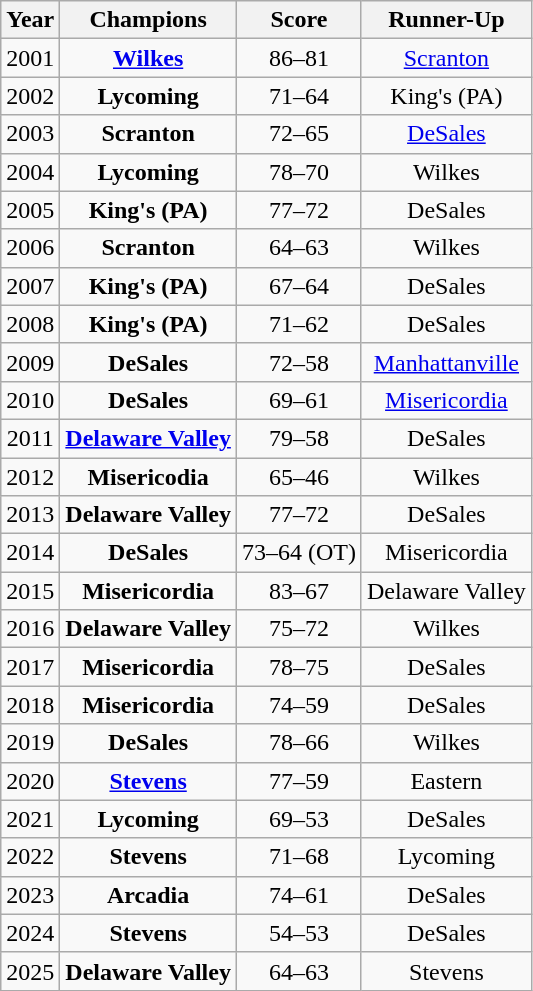<table class="wikitable sortable">
<tr>
<th>Year</th>
<th>Champions</th>
<th>Score</th>
<th>Runner-Up</th>
</tr>
<tr align=center>
<td>2001</td>
<td><strong><a href='#'>Wilkes</a></strong></td>
<td>86–81</td>
<td><a href='#'>Scranton</a></td>
</tr>
<tr align=center>
<td>2002</td>
<td><strong>Lycoming</strong></td>
<td>71–64</td>
<td>King's (PA)</td>
</tr>
<tr align=center>
<td>2003</td>
<td><strong>Scranton</strong></td>
<td>72–65</td>
<td><a href='#'>DeSales</a></td>
</tr>
<tr align=center>
<td>2004</td>
<td><strong>Lycoming</strong></td>
<td>78–70</td>
<td>Wilkes</td>
</tr>
<tr align=center>
<td>2005</td>
<td><strong>King's (PA)</strong></td>
<td>77–72</td>
<td>DeSales</td>
</tr>
<tr align=center>
<td>2006</td>
<td><strong>Scranton</strong></td>
<td>64–63</td>
<td>Wilkes</td>
</tr>
<tr align=center>
<td>2007</td>
<td><strong>King's (PA)</strong></td>
<td>67–64</td>
<td>DeSales</td>
</tr>
<tr align=center>
<td>2008</td>
<td><strong>King's (PA)</strong></td>
<td>71–62</td>
<td>DeSales</td>
</tr>
<tr align=center>
<td>2009</td>
<td><strong>DeSales</strong></td>
<td>72–58</td>
<td><a href='#'>Manhattanville</a></td>
</tr>
<tr align=center>
<td>2010</td>
<td><strong>DeSales</strong></td>
<td>69–61</td>
<td><a href='#'>Misericordia</a></td>
</tr>
<tr align=center>
<td>2011</td>
<td><strong><a href='#'>Delaware Valley</a></strong></td>
<td>79–58</td>
<td>DeSales</td>
</tr>
<tr align=center>
<td>2012</td>
<td><strong>Misericodia</strong></td>
<td>65–46</td>
<td>Wilkes</td>
</tr>
<tr align=center>
<td>2013</td>
<td><strong>Delaware Valley</strong></td>
<td>77–72</td>
<td>DeSales</td>
</tr>
<tr align=center>
<td>2014</td>
<td><strong>DeSales</strong></td>
<td>73–64 (OT)</td>
<td>Misericordia</td>
</tr>
<tr align=center>
<td>2015</td>
<td><strong>Misericordia</strong></td>
<td>83–67</td>
<td>Delaware Valley</td>
</tr>
<tr align=center>
<td>2016</td>
<td><strong>Delaware Valley</strong></td>
<td>75–72</td>
<td>Wilkes</td>
</tr>
<tr align=center>
<td>2017</td>
<td><strong>Misericordia</strong></td>
<td>78–75</td>
<td>DeSales</td>
</tr>
<tr align=center>
<td>2018</td>
<td><strong>Misericordia</strong></td>
<td>74–59</td>
<td>DeSales</td>
</tr>
<tr align=center>
<td>2019</td>
<td><strong>DeSales</strong></td>
<td>78–66</td>
<td>Wilkes</td>
</tr>
<tr align=center>
<td>2020</td>
<td><strong><a href='#'>Stevens</a></strong></td>
<td>77–59</td>
<td>Eastern</td>
</tr>
<tr align=center>
<td>2021</td>
<td><strong>Lycoming</strong></td>
<td>69–53</td>
<td>DeSales</td>
</tr>
<tr align=center>
<td>2022</td>
<td><strong>Stevens</strong></td>
<td>71–68</td>
<td>Lycoming</td>
</tr>
<tr align=center>
<td>2023</td>
<td><strong>Arcadia</strong></td>
<td>74–61</td>
<td>DeSales</td>
</tr>
<tr align=center>
<td>2024</td>
<td><strong>Stevens</strong></td>
<td>54–53</td>
<td>DeSales</td>
</tr>
<tr align=center>
<td>2025</td>
<td><strong>Delaware Valley</strong></td>
<td>64–63</td>
<td>Stevens</td>
</tr>
</table>
